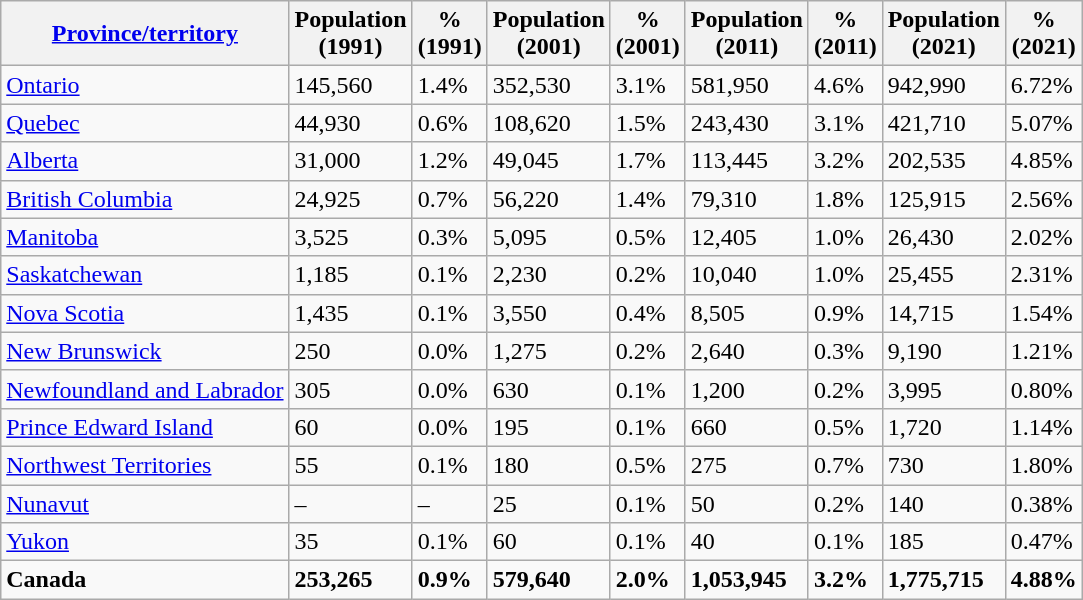<table class="wikitable sortable">
<tr>
<th><a href='#'>Province/territory</a></th>
<th>Population<br>(1991)</th>
<th>%<br>(1991)</th>
<th>Population<br>(2001)</th>
<th>%<br>(2001)</th>
<th>Population<br>(2011)</th>
<th>%<br>(2011)</th>
<th>Population<br>(2021)</th>
<th>%<br>(2021)</th>
</tr>
<tr>
<td> <a href='#'>Ontario</a></td>
<td>145,560</td>
<td>1.4%</td>
<td>352,530</td>
<td>3.1%</td>
<td>581,950</td>
<td>4.6%</td>
<td>942,990</td>
<td>6.72%</td>
</tr>
<tr>
<td> <a href='#'>Quebec</a></td>
<td>44,930</td>
<td>0.6%</td>
<td>108,620</td>
<td>1.5%</td>
<td>243,430</td>
<td>3.1%</td>
<td>421,710</td>
<td>5.07%</td>
</tr>
<tr>
<td> <a href='#'>Alberta</a></td>
<td>31,000</td>
<td>1.2%</td>
<td>49,045</td>
<td>1.7%</td>
<td>113,445</td>
<td>3.2%</td>
<td>202,535</td>
<td>4.85%</td>
</tr>
<tr>
<td> <a href='#'>British Columbia</a></td>
<td>24,925</td>
<td>0.7%</td>
<td>56,220</td>
<td>1.4%</td>
<td>79,310</td>
<td>1.8%</td>
<td>125,915</td>
<td>2.56%</td>
</tr>
<tr>
<td> <a href='#'>Manitoba</a></td>
<td>3,525</td>
<td>0.3%</td>
<td>5,095</td>
<td>0.5%</td>
<td>12,405</td>
<td>1.0%</td>
<td>26,430</td>
<td>2.02%</td>
</tr>
<tr>
<td> <a href='#'>Saskatchewan</a></td>
<td>1,185</td>
<td>0.1%</td>
<td>2,230</td>
<td>0.2%</td>
<td>10,040</td>
<td>1.0%</td>
<td>25,455</td>
<td>2.31%</td>
</tr>
<tr>
<td> <a href='#'>Nova Scotia</a></td>
<td>1,435</td>
<td>0.1%</td>
<td>3,550</td>
<td>0.4%</td>
<td>8,505</td>
<td>0.9%</td>
<td>14,715</td>
<td>1.54%</td>
</tr>
<tr>
<td> <a href='#'>New Brunswick</a></td>
<td>250</td>
<td>0.0%</td>
<td>1,275</td>
<td>0.2%</td>
<td>2,640</td>
<td>0.3%</td>
<td>9,190</td>
<td>1.21%</td>
</tr>
<tr>
<td> <a href='#'>Newfoundland and Labrador</a></td>
<td>305</td>
<td>0.0%</td>
<td>630</td>
<td>0.1%</td>
<td>1,200</td>
<td>0.2%</td>
<td>3,995</td>
<td>0.80%</td>
</tr>
<tr>
<td> <a href='#'>Prince Edward Island</a></td>
<td>60</td>
<td>0.0%</td>
<td>195</td>
<td>0.1%</td>
<td>660</td>
<td>0.5%</td>
<td>1,720</td>
<td>1.14%</td>
</tr>
<tr>
<td> <a href='#'>Northwest Territories</a></td>
<td>55</td>
<td>0.1%</td>
<td>180</td>
<td>0.5%</td>
<td>275</td>
<td>0.7%</td>
<td>730</td>
<td>1.80%</td>
</tr>
<tr>
<td> <a href='#'>Nunavut</a></td>
<td>–</td>
<td>–</td>
<td>25</td>
<td>0.1%</td>
<td>50</td>
<td>0.2%</td>
<td>140</td>
<td>0.38%</td>
</tr>
<tr>
<td> <a href='#'>Yukon</a></td>
<td>35</td>
<td>0.1%</td>
<td>60</td>
<td>0.1%</td>
<td>40</td>
<td>0.1%</td>
<td>185</td>
<td>0.47%</td>
</tr>
<tr>
<td> <strong>Canada</strong></td>
<td><strong>253,265</strong></td>
<td><strong>0.9%</strong></td>
<td><strong>579,640</strong></td>
<td><strong>2.0%</strong></td>
<td><strong>1,053,945</strong></td>
<td><strong>3.2%</strong></td>
<td><strong>1,775,715</strong></td>
<td><strong>4.88%</strong></td>
</tr>
</table>
